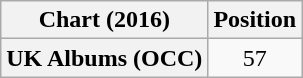<table class="wikitable plainrowheaders" style="text-align:center">
<tr>
<th>Chart (2016)</th>
<th>Position</th>
</tr>
<tr>
<th scope="row">UK Albums (OCC)</th>
<td>57</td>
</tr>
</table>
